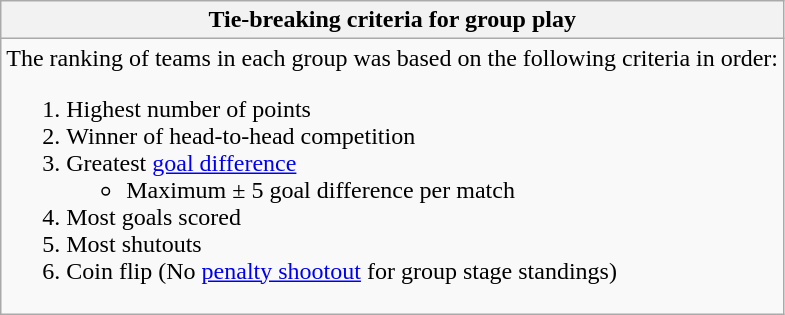<table class="wikitable mw-collapsible mw-collapsed">
<tr>
<th>Tie-breaking criteria for group play</th>
</tr>
<tr>
<td>The ranking of teams in each group was based on the following criteria in order:<br><ol><li>Highest number of points</li><li>Winner of head-to-head competition</li><li>Greatest <a href='#'>goal difference</a><ul><li>Maximum ± 5 goal difference per match</li></ul></li><li>Most goals scored</li><li>Most shutouts</li><li>Coin flip (No <a href='#'>penalty shootout</a> for group stage standings)</li></ol></td>
</tr>
</table>
